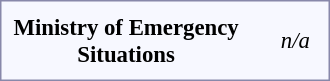<table style="border:1px solid #8888aa; background-color:#f7f8ff; padding:5px; font-size:95%; margin: 0px 12px 12px 0px;">
<tr style="text-align:center;">
<td rowspan=2><strong> Ministry of Emergency <br>Situations</strong></td>
<td colspan=3></td>
<td colspan=3></td>
<td colspan=2></td>
<td colspan=2></td>
<td colspan=6></td>
<td colspan=6></td>
<td colspan=4 rowspan=2><em>n/a</em></td>
<td colspan=10></td>
</tr>
<tr style="text-align:center;">
<td colspan=3><br></td>
<td colspan=3><br></td>
<td colspan=2><br></td>
<td colspan=2><br></td>
<td colspan=6><br></td>
<td colspan=6><br></td>
<td colspan=10><br></td>
</tr>
</table>
